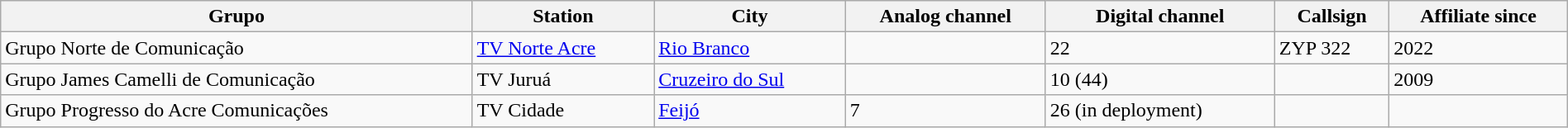<table class = "wikitable" style = "width: 100%">
<tr>
<th>Grupo</th>
<th>Station</th>
<th>City</th>
<th>Analog channel</th>
<th>Digital channel</th>
<th>Callsign</th>
<th>Affiliate since</th>
</tr>
<tr>
<td>Grupo Norte de Comunicação</td>
<td><a href='#'>TV Norte Acre</a></td>
<td><a href='#'>Rio Branco</a></td>
<td></td>
<td>22</td>
<td>ZYP 322</td>
<td>2022</td>
</tr>
<tr>
<td>Grupo James Camelli de Comunicação</td>
<td>TV Juruá</td>
<td><a href='#'>Cruzeiro do Sul</a></td>
<td></td>
<td>10 (44)</td>
<td></td>
<td>2009</td>
</tr>
<tr>
<td>Grupo Progresso do Acre Comunicações</td>
<td>TV Cidade</td>
<td><a href='#'>Feijó</a></td>
<td>7</td>
<td>26 (in deployment)</td>
<td></td>
<td></td>
</tr>
</table>
